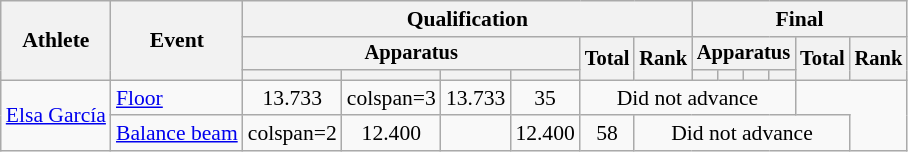<table class="wikitable" style="font-size:90%">
<tr>
<th rowspan=3>Athlete</th>
<th rowspan=3>Event</th>
<th colspan =6>Qualification</th>
<th colspan =6>Final</th>
</tr>
<tr style="font-size:95%">
<th colspan=4>Apparatus</th>
<th rowspan=2>Total</th>
<th rowspan=2>Rank</th>
<th colspan=4>Apparatus</th>
<th rowspan=2>Total</th>
<th rowspan=2>Rank</th>
</tr>
<tr style="font-size:95%">
<th></th>
<th></th>
<th></th>
<th></th>
<th></th>
<th></th>
<th></th>
<th></th>
</tr>
<tr align=center>
<td align=left rowspan=2><a href='#'>Elsa García</a></td>
<td align=left><a href='#'>Floor</a></td>
<td>13.733</td>
<td>colspan=3 </td>
<td>13.733</td>
<td>35</td>
<td colspan=6>Did not advance</td>
</tr>
<tr align=center>
<td align=left><a href='#'>Balance beam</a></td>
<td>colspan=2 </td>
<td>12.400</td>
<td></td>
<td>12.400</td>
<td>58</td>
<td colspan=6>Did not advance</td>
</tr>
</table>
